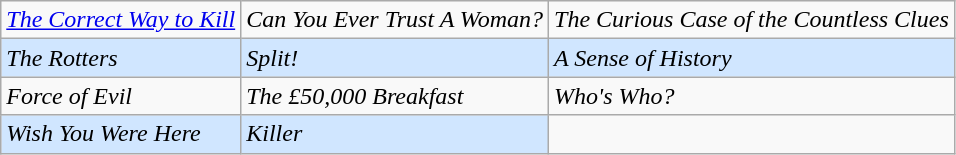<table class="wikitable">
<tr scope="col" style="vertical-align: top;">
<td><em><a href='#'>The Correct Way to Kill</a></em></td>
<td><em>Can You Ever Trust A Woman?</em></td>
<td><em>The Curious Case of the Countless Clues</em></td>
</tr>
<tr style="vertical-align: top; background: #D0E6FF">
<td><em>The Rotters</em></td>
<td><em>Split!</em></td>
<td><em>A Sense of History</em></td>
</tr>
<tr scope="col" style="vertical-align: top;">
<td><em>Force of Evil</em></td>
<td><em>The £50,000 Breakfast</em></td>
<td><em>Who's Who?</em></td>
</tr>
<tr style="vertical-align: top; background: #D0E6FF">
<td><em>Wish You Were Here</em></td>
<td><em>Killer</em></td>
</tr>
</table>
